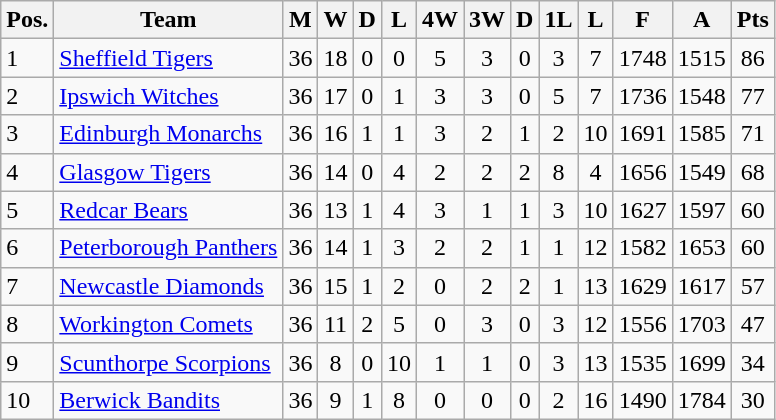<table class="wikitable">
<tr>
<th>Pos.</th>
<th>Team</th>
<th>M</th>
<th>W</th>
<th>D</th>
<th>L</th>
<th>4W</th>
<th>3W</th>
<th>D</th>
<th>1L</th>
<th>L</th>
<th>F</th>
<th>A</th>
<th>Pts</th>
</tr>
<tr>
<td>1</td>
<td><a href='#'>Sheffield Tigers</a></td>
<td align="center">36</td>
<td align="center">18</td>
<td align="center">0</td>
<td align="center">0</td>
<td align="center">5</td>
<td align="center">3</td>
<td align="center">0</td>
<td align="center">3</td>
<td align="center">7</td>
<td align="center">1748</td>
<td align="center">1515</td>
<td align="center">86</td>
</tr>
<tr>
<td>2</td>
<td><a href='#'>Ipswich Witches</a></td>
<td align="center">36</td>
<td align="center">17</td>
<td align="center">0</td>
<td align="center">1</td>
<td align="center">3</td>
<td align="center">3</td>
<td align="center">0</td>
<td align="center">5</td>
<td align="center">7</td>
<td align="center">1736</td>
<td align="center">1548</td>
<td align="center">77</td>
</tr>
<tr>
<td>3</td>
<td><a href='#'>Edinburgh Monarchs</a></td>
<td align="center">36</td>
<td align="center">16</td>
<td align="center">1</td>
<td align="center">1</td>
<td align="center">3</td>
<td align="center">2</td>
<td align="center">1</td>
<td align="center">2</td>
<td align="center">10</td>
<td align="center">1691</td>
<td align="center">1585</td>
<td align="center">71</td>
</tr>
<tr>
<td>4</td>
<td><a href='#'>Glasgow Tigers</a></td>
<td align="center">36</td>
<td align="center">14</td>
<td align="center">0</td>
<td align="center">4</td>
<td align="center">2</td>
<td align="center">2</td>
<td align="center">2</td>
<td align="center">8</td>
<td align="center">4</td>
<td align="center">1656</td>
<td align="center">1549</td>
<td align="center">68</td>
</tr>
<tr>
<td>5</td>
<td><a href='#'>Redcar Bears</a></td>
<td align="center">36</td>
<td align="center">13</td>
<td align="center">1</td>
<td align="center">4</td>
<td align="center">3</td>
<td align="center">1</td>
<td align="center">1</td>
<td align="center">3</td>
<td align="center">10</td>
<td align="center">1627</td>
<td align="center">1597</td>
<td align="center">60</td>
</tr>
<tr>
<td>6</td>
<td><a href='#'>Peterborough Panthers</a></td>
<td align="center">36</td>
<td align="center">14</td>
<td align="center">1</td>
<td align="center">3</td>
<td align="center">2</td>
<td align="center">2</td>
<td align="center">1</td>
<td align="center">1</td>
<td align="center">12</td>
<td align="center">1582</td>
<td align="center">1653</td>
<td align="center">60</td>
</tr>
<tr>
<td>7</td>
<td><a href='#'>Newcastle Diamonds</a></td>
<td align="center">36</td>
<td align="center">15</td>
<td align="center">1</td>
<td align="center">2</td>
<td align="center">0</td>
<td align="center">2</td>
<td align="center">2</td>
<td align="center">1</td>
<td align="center">13</td>
<td align="center">1629</td>
<td align="center">1617</td>
<td align="center">57</td>
</tr>
<tr>
<td>8</td>
<td><a href='#'>Workington Comets</a></td>
<td align="center">36</td>
<td align="center">11</td>
<td align="center">2</td>
<td align="center">5</td>
<td align="center">0</td>
<td align="center">3</td>
<td align="center">0</td>
<td align="center">3</td>
<td align="center">12</td>
<td align="center">1556</td>
<td align="center">1703</td>
<td align="center">47</td>
</tr>
<tr>
<td>9</td>
<td><a href='#'>Scunthorpe Scorpions</a></td>
<td align="center">36</td>
<td align="center">8</td>
<td align="center">0</td>
<td align="center">10</td>
<td align="center">1</td>
<td align="center">1</td>
<td align="center">0</td>
<td align="center">3</td>
<td align="center">13</td>
<td align="center">1535</td>
<td align="center">1699</td>
<td align="center">34</td>
</tr>
<tr>
<td>10</td>
<td><a href='#'>Berwick Bandits</a></td>
<td align="center">36</td>
<td align="center">9</td>
<td align="center">1</td>
<td align="center">8</td>
<td align="center">0</td>
<td align="center">0</td>
<td align="center">0</td>
<td align="center">2</td>
<td align="center">16</td>
<td align="center">1490</td>
<td align="center">1784</td>
<td align="center">30</td>
</tr>
</table>
